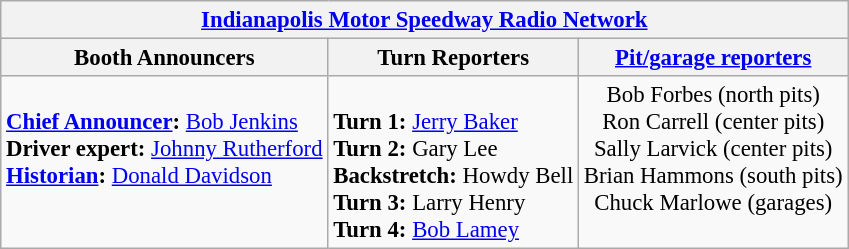<table class="wikitable" style="font-size: 95%;">
<tr>
<th colspan=3><a href='#'>Indianapolis Motor Speedway Radio Network</a></th>
</tr>
<tr>
<th>Booth Announcers</th>
<th>Turn Reporters</th>
<th><a href='#'>Pit/garage reporters</a></th>
</tr>
<tr>
<td valign="top"><br><strong><a href='#'>Chief Announcer</a>:</strong> <a href='#'>Bob Jenkins</a><br>
<strong>Driver expert:</strong> <a href='#'>Johnny Rutherford</a><br>
<strong><a href='#'>Historian</a>:</strong> <a href='#'>Donald Davidson</a><br></td>
<td valign="top"><br><strong>Turn 1:</strong> <a href='#'>Jerry Baker</a><br>  
<strong>Turn 2:</strong> Gary Lee <strong></strong><br>
<strong>Backstretch:</strong> Howdy Bell<br>
<strong>Turn 3:</strong> Larry Henry<br>
<strong>Turn 4:</strong> <a href='#'>Bob Lamey</a><br></td>
<td align="center" valign="top">Bob Forbes (north pits)<br>Ron Carrell (center pits)<br>Sally Larvick (center pits)<br>Brian Hammons (south pits)<strong> </strong><br>Chuck Marlowe (garages)<br></td>
</tr>
</table>
